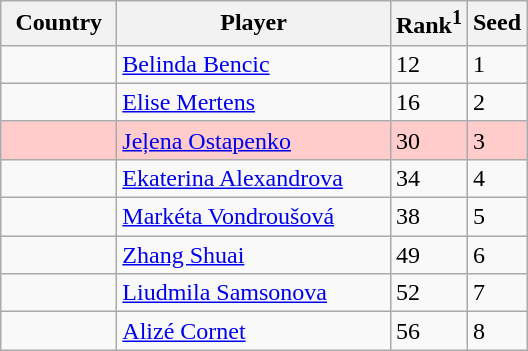<table class="wikitable">
<tr>
<th width="70">Country</th>
<th width="175">Player</th>
<th>Rank<sup>1</sup></th>
<th>Seed</th>
</tr>
<tr>
<td></td>
<td><a href='#'>Belinda Bencic</a></td>
<td>12</td>
<td>1</td>
</tr>
<tr>
<td></td>
<td><a href='#'>Elise Mertens</a></td>
<td>16</td>
<td>2</td>
</tr>
<tr style="background:#fcc;">
<td></td>
<td><a href='#'>Jeļena Ostapenko</a></td>
<td>30</td>
<td>3</td>
</tr>
<tr>
<td></td>
<td><a href='#'>Ekaterina Alexandrova</a></td>
<td>34</td>
<td>4</td>
</tr>
<tr>
<td></td>
<td><a href='#'>Markéta Vondroušová</a></td>
<td>38</td>
<td>5</td>
</tr>
<tr>
<td></td>
<td><a href='#'>Zhang Shuai</a></td>
<td>49</td>
<td>6</td>
</tr>
<tr>
<td></td>
<td><a href='#'>Liudmila Samsonova</a></td>
<td>52</td>
<td>7</td>
</tr>
<tr>
<td></td>
<td><a href='#'>Alizé Cornet</a></td>
<td>56</td>
<td>8</td>
</tr>
</table>
